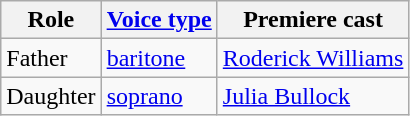<table class="wikitable">
<tr>
<th>Role</th>
<th><a href='#'>Voice type</a></th>
<th>Premiere cast</th>
</tr>
<tr>
<td>Father</td>
<td><a href='#'>baritone</a></td>
<td><a href='#'>Roderick Williams</a></td>
</tr>
<tr>
<td>Daughter</td>
<td><a href='#'>soprano</a></td>
<td><a href='#'>Julia Bullock</a></td>
</tr>
</table>
